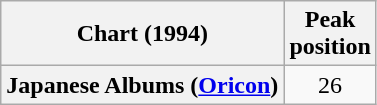<table class="wikitable plainrowheaders">
<tr>
<th scope="col">Chart (1994)</th>
<th scope="col">Peak<br>position</th>
</tr>
<tr>
<th scope="row">Japanese Albums (<a href='#'>Oricon</a>)</th>
<td align="center">26</td>
</tr>
</table>
